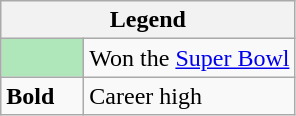<table class="wikitable mw-collapsible mw-collapsed">
<tr>
<th colspan="2">Legend</th>
</tr>
<tr>
<td style="background:#afe6ba; width:3em;"></td>
<td>Won the <a href='#'>Super Bowl</a></td>
</tr>
<tr>
<td><strong>Bold</strong></td>
<td>Career high</td>
</tr>
</table>
